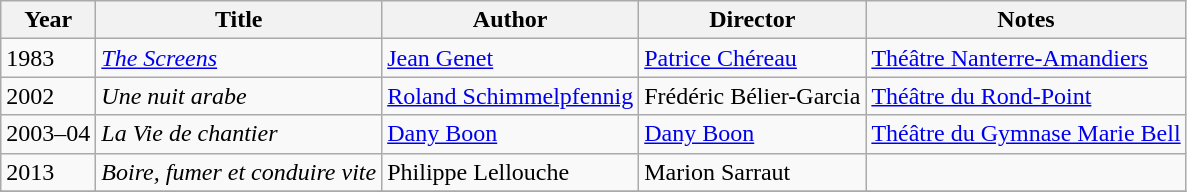<table class="wikitable">
<tr>
<th>Year</th>
<th>Title</th>
<th>Author</th>
<th>Director</th>
<th>Notes</th>
</tr>
<tr>
<td>1983</td>
<td><em><a href='#'>The Screens</a></em></td>
<td><a href='#'>Jean Genet</a></td>
<td><a href='#'>Patrice Chéreau</a></td>
<td><a href='#'>Théâtre Nanterre-Amandiers</a></td>
</tr>
<tr>
<td>2002</td>
<td><em>Une nuit arabe</em></td>
<td><a href='#'>Roland Schimmelpfennig</a></td>
<td>Frédéric Bélier-Garcia</td>
<td><a href='#'>Théâtre du Rond-Point</a></td>
</tr>
<tr>
<td>2003–04</td>
<td><em>La Vie de chantier</em></td>
<td><a href='#'>Dany Boon</a></td>
<td><a href='#'>Dany Boon</a></td>
<td><a href='#'>Théâtre du Gymnase Marie Bell</a></td>
</tr>
<tr>
<td>2013</td>
<td><em>Boire, fumer et conduire vite</em></td>
<td>Philippe Lellouche</td>
<td>Marion Sarraut</td>
<td></td>
</tr>
<tr>
</tr>
</table>
